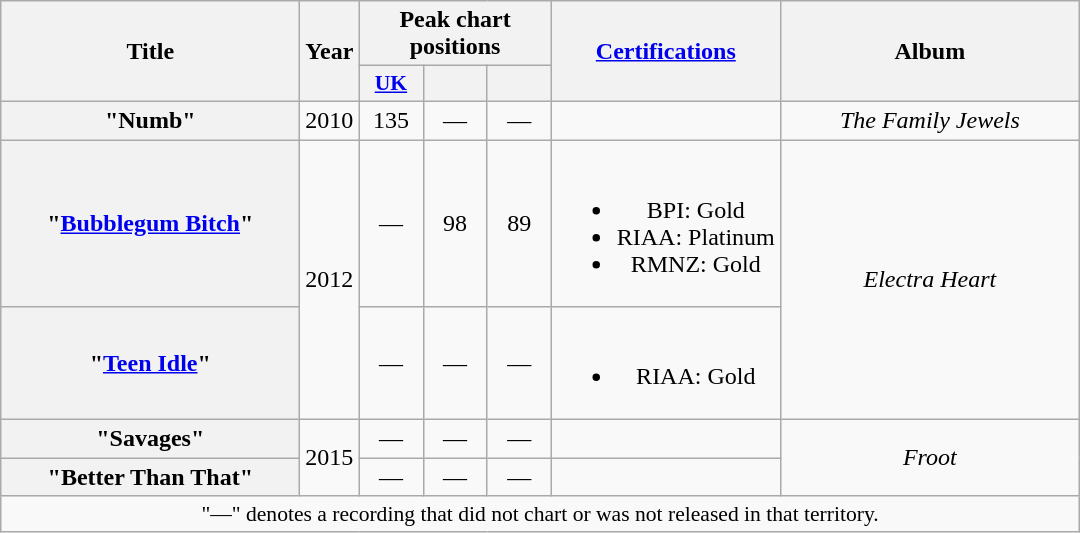<table class="wikitable plainrowheaders" style="text-align:center;">
<tr>
<th scope="col" rowspan="2" style="width:12em;">Title</th>
<th scope="col" rowspan="2">Year</th>
<th scope="col" colspan="3">Peak chart positions</th>
<th scope="col" rowspan="2"><a href='#'>Certifications</a></th>
<th scope="col" rowspan="2" style="width:12em;">Album</th>
</tr>
<tr>
<th scope="col" style="width:2.5em;font-size:90%;"><a href='#'>UK</a><br></th>
<th scope="col" style="width:2.5em;font-size:90%;"><a href='#'></a><br></th>
<th scope="col" style="width:2.5em;font-size:90%;"><a href='#'></a><br></th>
</tr>
<tr>
<th scope="row">"Numb"</th>
<td>2010</td>
<td>135</td>
<td>—</td>
<td>—</td>
<td></td>
<td><em>The Family Jewels</em></td>
</tr>
<tr>
<th scope="row">"<a href='#'>Bubblegum Bitch</a>"</th>
<td rowspan="2">2012</td>
<td>—</td>
<td>98</td>
<td>89</td>
<td><br><ul><li>BPI: Gold</li><li>RIAA: Platinum</li><li>RMNZ: Gold</li></ul></td>
<td rowspan="2"><em>Electra Heart</em></td>
</tr>
<tr>
<th scope="row">"<a href='#'>Teen Idle</a>"</th>
<td>—</td>
<td>—</td>
<td>—</td>
<td><br><ul><li>RIAA: Gold</li></ul></td>
</tr>
<tr>
<th scope="row">"Savages"</th>
<td rowspan="2">2015</td>
<td>—</td>
<td>—</td>
<td>—</td>
<td></td>
<td rowspan="2"><em>Froot</em></td>
</tr>
<tr>
<th scope="row">"Better Than That"</th>
<td>—</td>
<td>—</td>
<td>—</td>
<td></td>
</tr>
<tr>
<td colspan="7" style="font-size:90%">"—" denotes a recording that did not chart or was not released in that territory.</td>
</tr>
</table>
